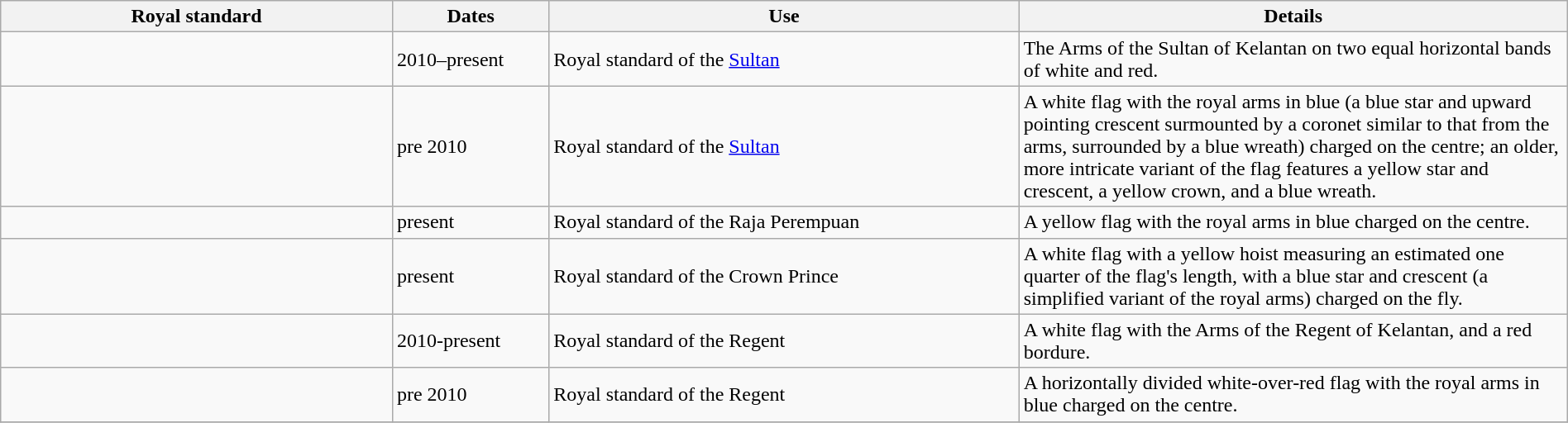<table class="wikitable" width="100%">
<tr>
<th width = "25%">Royal standard</th>
<th width = "10%">Dates</th>
<th width = "30%">Use</th>
<th width = "35%">Details</th>
</tr>
<tr>
<td></td>
<td>2010–present</td>
<td>Royal standard of the <a href='#'>Sultan</a></td>
<td>The Arms of the Sultan of Kelantan on two equal horizontal bands of white and red.</td>
</tr>
<tr>
<td></td>
<td>pre 2010</td>
<td>Royal standard of the <a href='#'>Sultan</a></td>
<td>A white flag with the royal arms in blue (a blue star and upward pointing crescent surmounted by a coronet similar to that from the arms, surrounded by a blue wreath) charged on the centre; an older, more intricate variant of the flag features a yellow star and crescent, a yellow crown, and a blue wreath.</td>
</tr>
<tr>
<td></td>
<td>present</td>
<td>Royal standard of the Raja Perempuan</td>
<td>A yellow flag with the royal arms in blue charged on the centre.</td>
</tr>
<tr>
<td></td>
<td>present</td>
<td>Royal standard of the Crown Prince</td>
<td>A white flag with a yellow hoist measuring an estimated one quarter of the flag's length, with a blue star and crescent (a simplified variant of the royal arms) charged on the fly.</td>
</tr>
<tr>
<td></td>
<td>2010-present</td>
<td>Royal standard of the Regent</td>
<td>A white flag with the Arms of the Regent of Kelantan, and a red bordure.</td>
</tr>
<tr>
<td></td>
<td>pre 2010</td>
<td>Royal standard of the Regent</td>
<td>A horizontally divided white-over-red flag with the royal arms in blue charged on the centre.</td>
</tr>
<tr>
</tr>
</table>
